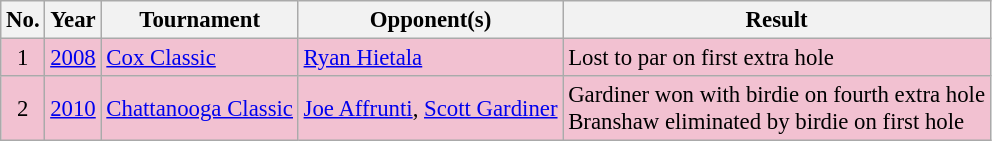<table class="wikitable" style="font-size:95%;">
<tr>
<th>No.</th>
<th>Year</th>
<th>Tournament</th>
<th>Opponent(s)</th>
<th>Result</th>
</tr>
<tr style="background:#F2C1D1;">
<td align=center>1</td>
<td><a href='#'>2008</a></td>
<td><a href='#'>Cox Classic</a></td>
<td> <a href='#'>Ryan Hietala</a></td>
<td>Lost to par on first extra hole</td>
</tr>
<tr style="background:#F2C1D1;">
<td align=center>2</td>
<td><a href='#'>2010</a></td>
<td><a href='#'>Chattanooga Classic</a></td>
<td> <a href='#'>Joe Affrunti</a>,  <a href='#'>Scott Gardiner</a></td>
<td>Gardiner won with birdie on fourth extra hole<br>Branshaw eliminated by birdie on first hole</td>
</tr>
</table>
